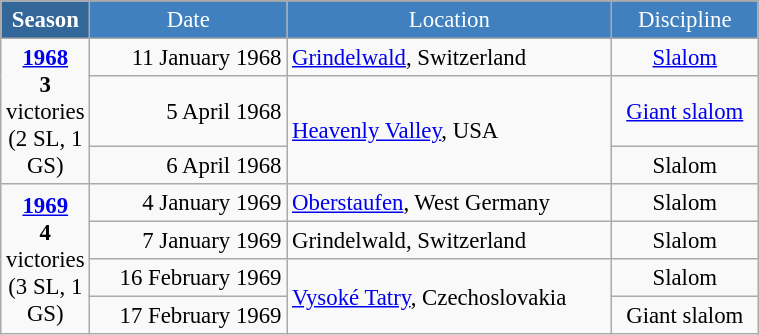<table class="wikitable"  style="font-size:95%; text-align:center; border:gray solid 1px; width:40%;">
<tr style="background:#369; color:white;">
<td rowspan="2" style="width:10%;"><strong>Season</strong></td>
</tr>
<tr style="background:#4180be; color:white;">
<td>Date</td>
<td>Location</td>
<td>Discipline</td>
</tr>
<tr>
<td rowspan=3><strong><a href='#'>1968</a></strong> <br> <strong>3</strong> victories <br> (2 SL, 1 GS)</td>
<td align=right>11 January 1968</td>
<td align=left> <a href='#'>Grindelwald</a>, Switzerland</td>
<td><a href='#'>Slalom</a></td>
</tr>
<tr>
<td align=right>5 April 1968</td>
<td rowspan="2" style="text-align:left;"> <a href='#'>Heavenly Valley</a>, USA</td>
<td><a href='#'>Giant slalom</a></td>
</tr>
<tr>
<td align=right>6 April 1968</td>
<td>Slalom</td>
</tr>
<tr>
<td rowspan=4><strong><a href='#'>1969</a></strong> <br> <strong>4</strong> victories <br> (3 SL, 1 GS)</td>
<td align=right>4 January 1969</td>
<td align=left> <a href='#'>Oberstaufen</a>, West Germany</td>
<td>Slalom</td>
</tr>
<tr>
<td align=right>7 January 1969</td>
<td align=left> Grindelwald, Switzerland</td>
<td>Slalom</td>
</tr>
<tr>
<td align=right>16 February 1969</td>
<td rowspan="2" style="text-align:left;"> <a href='#'>Vysoké Tatry</a>, Czechoslovakia</td>
<td>Slalom</td>
</tr>
<tr>
<td align=right>17 February 1969</td>
<td>Giant slalom</td>
</tr>
</table>
